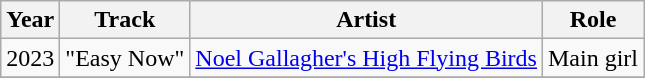<table class="wikitable sortable">
<tr>
<th>Year</th>
<th>Track</th>
<th>Artist</th>
<th>Role</th>
</tr>
<tr>
<td>2023</td>
<td>"Easy Now"</td>
<td><a href='#'>Noel Gallagher's High Flying Birds</a></td>
<td>Main girl</td>
</tr>
<tr>
</tr>
</table>
